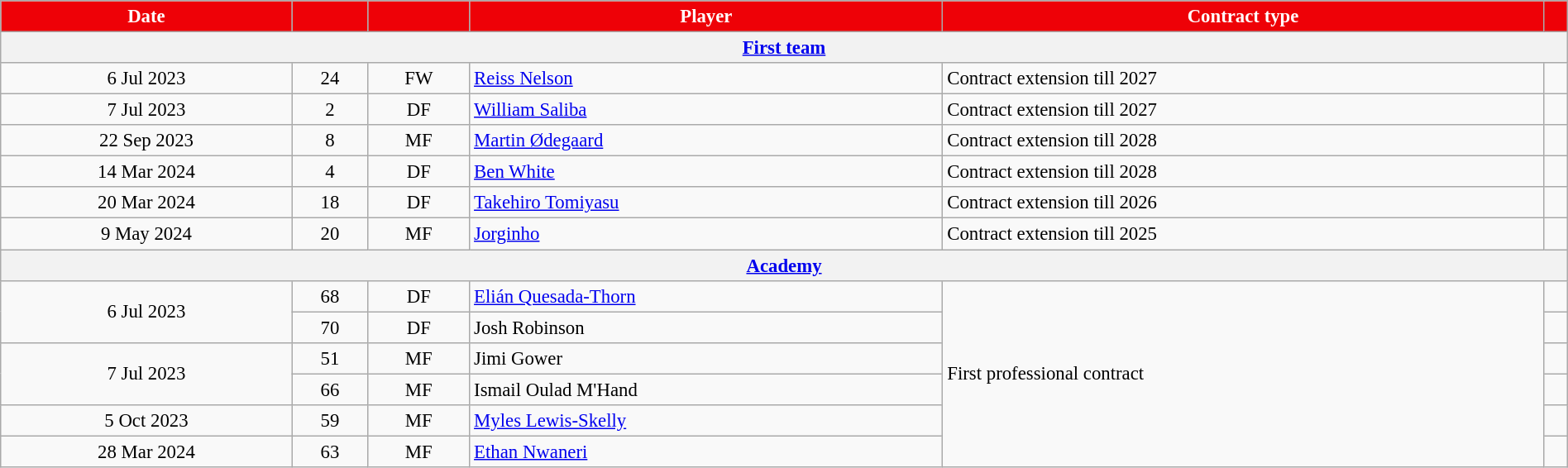<table class="wikitable sortable" style="text-align:center; font-size:95%; width:100%;">
<tr>
<th style="background-color:#ee0107; color:#ffffff;" class="unsortable">Date</th>
<th style="background-color:#ee0107; color:#ffffff;"></th>
<th style="background-color:#ee0107; color:#ffffff;"></th>
<th style="background-color:#ee0107; color:#ffffff;">Player</th>
<th style="background-color:#ee0107; color:#ffffff;">Contract type</th>
<th style="background-color:#ee0107; color:#ffffff;" class="unsortable"></th>
</tr>
<tr>
<th colspan="6"><a href='#'>First team</a></th>
</tr>
<tr>
<td>6 Jul 2023</td>
<td>24</td>
<td>FW</td>
<td style="text-align:left;" data-sort-value="Nels"> <a href='#'>Reiss Nelson</a></td>
<td style="text-align:left;">Contract extension till 2027</td>
<td></td>
</tr>
<tr>
<td>7 Jul 2023</td>
<td>2</td>
<td>DF</td>
<td style="text-align:left;" data-sort-value="Sali"> <a href='#'>William Saliba</a></td>
<td style="text-align:left;">Contract extension till 2027</td>
<td></td>
</tr>
<tr>
<td>22 Sep 2023</td>
<td>8</td>
<td>MF</td>
<td style="text-align:left;" data-sort-value="Odeg"> <a href='#'>Martin Ødegaard</a></td>
<td style="text-align:left;">Contract extension till 2028</td>
<td></td>
</tr>
<tr>
<td>14 Mar 2024</td>
<td>4</td>
<td>DF</td>
<td style="text-align:left;" data-sort-value="Whit"> <a href='#'>Ben White</a></td>
<td style="text-align:left;">Contract extension till 2028</td>
<td></td>
</tr>
<tr>
<td>20 Mar 2024</td>
<td>18</td>
<td>DF</td>
<td style="text-align:left;" data-sort-value="Tomi"> <a href='#'>Takehiro Tomiyasu</a></td>
<td style="text-align:left;">Contract extension till 2026</td>
<td></td>
</tr>
<tr>
<td>9 May 2024</td>
<td>20</td>
<td>MF</td>
<td style="text-align:left;" data-sort-value="Jorg"> <a href='#'>Jorginho</a></td>
<td style="text-align:left;">Contract extension till 2025</td>
<td></td>
</tr>
<tr>
<th colspan="6"><a href='#'>Academy</a></th>
</tr>
<tr>
<td rowspan="2">6 Jul 2023</td>
<td>68</td>
<td>DF</td>
<td style="text-align:left;" data-sort-value="Ques"> <a href='#'>Elián Quesada-Thorn</a></td>
<td rowspan="6" style="text-align:left;">First professional contract</td>
<td></td>
</tr>
<tr>
<td>70</td>
<td>DF</td>
<td style="text-align:left;" data-sort-value="Robi"> Josh Robinson</td>
<td></td>
</tr>
<tr>
<td rowspan="2">7 Jul 2023</td>
<td>51</td>
<td>MF</td>
<td style="text-align:left;" data-sort-value="Gowe"> Jimi Gower</td>
<td></td>
</tr>
<tr>
<td>66</td>
<td>MF</td>
<td style="text-align:left;" data-sort-value="Oula"> Ismail Oulad M'Hand</td>
<td></td>
</tr>
<tr>
<td>5 Oct 2023</td>
<td>59</td>
<td>MF</td>
<td style="text-align:left;" data-sort-value="Lewi"> <a href='#'>Myles Lewis-Skelly</a></td>
<td></td>
</tr>
<tr>
<td>28 Mar 2024</td>
<td>63</td>
<td>MF</td>
<td style="text-align:left;" data-sort-value="Nwan"> <a href='#'>Ethan Nwaneri</a></td>
<td></td>
</tr>
</table>
